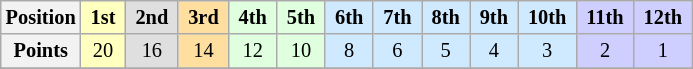<table class="wikitable" style="font-size:85%; text-align:center">
<tr>
<th>Position</th>
<td style="background:#FFFFBF;"> <strong>1st</strong> </td>
<td style="background:#DFDFDF;"> <strong>2nd</strong> </td>
<td style="background:#FFDF9F;"> <strong>3rd</strong> </td>
<td style="background:#DFFFDF;"> <strong>4th</strong> </td>
<td style="background:#DFFFDF;"> <strong>5th</strong> </td>
<td style="background:#CFEAFF;"> <strong>6th</strong> </td>
<td style="background:#CFEAFF;"> <strong>7th</strong> </td>
<td style="background:#CFEAFF;"> <strong>8th</strong> </td>
<td style="background:#CFEAFF;"> <strong>9th</strong> </td>
<td style="background:#CFEAFF;"> <strong>10th</strong> </td>
<td style="background:#CFCFFF;"> <strong>11th</strong> </td>
<td style="background:#CFCFFF;"> <strong>12th</strong> </td>
</tr>
<tr>
<th>Points</th>
<td style="background:#FFFFBF;">20</td>
<td style="background:#DFDFDF;">16</td>
<td style="background:#FFDF9F;">14</td>
<td style="background:#DFFFDF;">12</td>
<td style="background:#DFFFDF;">10</td>
<td style="background:#CFEAFF;">8</td>
<td style="background:#CFEAFF;">6</td>
<td style="background:#CFEAFF;">5</td>
<td style="background:#CFEAFF;">4</td>
<td style="background:#CFEAFF;">3</td>
<td style="background:#CFCFFF;">2</td>
<td style="background:#CFCFFF;">1</td>
</tr>
<tr>
</tr>
</table>
